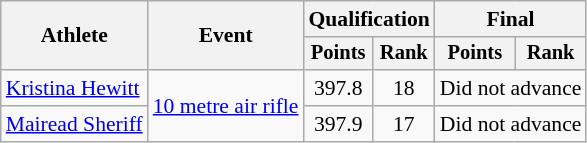<table class="wikitable" style="font-size:90%">
<tr>
<th rowspan=2>Athlete</th>
<th rowspan=2>Event</th>
<th colspan=2>Qualification</th>
<th colspan=2>Final</th>
</tr>
<tr style="font-size:95%">
<th>Points</th>
<th>Rank</th>
<th>Points</th>
<th>Rank</th>
</tr>
<tr align=center>
<td align=left><a href='#'>Kristina Hewitt</a></td>
<td align=left rowspan=2><a href='#'>10 metre air rifle</a></td>
<td>397.8</td>
<td>18</td>
<td colspan=2>Did not advance</td>
</tr>
<tr align=center>
<td align=left><a href='#'>Mairead Sheriff</a></td>
<td>397.9</td>
<td>17</td>
<td colspan=2>Did not advance</td>
</tr>
</table>
